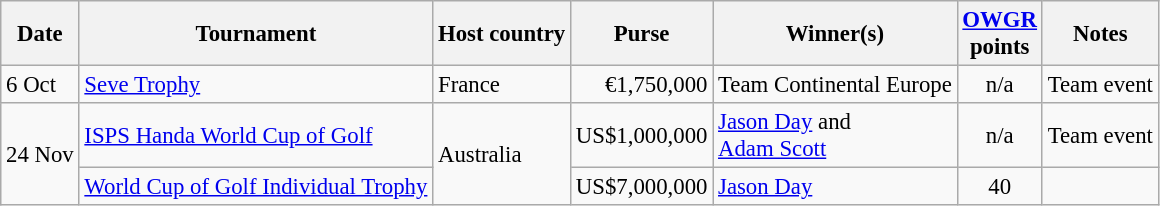<table class="wikitable" style="font-size:95%">
<tr>
<th>Date</th>
<th>Tournament</th>
<th>Host country</th>
<th>Purse</th>
<th>Winner(s)</th>
<th><a href='#'>OWGR</a><br>points</th>
<th>Notes</th>
</tr>
<tr>
<td>6 Oct</td>
<td><a href='#'>Seve Trophy</a></td>
<td>France</td>
<td align=right>€1,750,000</td>
<td> Team Continental Europe</td>
<td align=center>n/a</td>
<td>Team event</td>
</tr>
<tr>
<td rowspan=2>24 Nov</td>
<td><a href='#'>ISPS Handa World Cup of Golf</a></td>
<td rowspan=2>Australia</td>
<td align=right>US$1,000,000</td>
<td> <a href='#'>Jason Day</a> and<br> <a href='#'>Adam Scott</a></td>
<td align=center>n/a</td>
<td>Team event</td>
</tr>
<tr>
<td><a href='#'>World Cup of Golf Individual Trophy</a></td>
<td align=right>US$7,000,000</td>
<td> <a href='#'>Jason Day</a></td>
<td align=center>40</td>
<td></td>
</tr>
</table>
